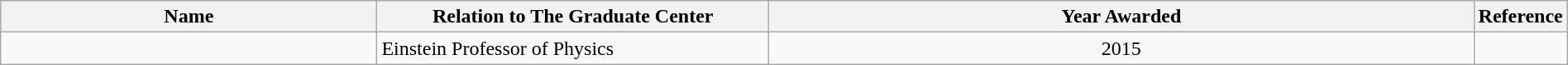<table class="wikitable sortable" style="width:100%">
<tr>
<th style="width:*;">Name</th>
<th style="width:25%;">Relation to The Graduate Center</th>
<th style="width:45%;">Year Awarded</th>
<th style="width:5%;" class="unsortable">Reference</th>
</tr>
<tr>
<td></td>
<td>Einstein Professor of Physics</td>
<td style="text-align:center;">2015</td>
<td style="text-align:center;"></td>
</tr>
</table>
